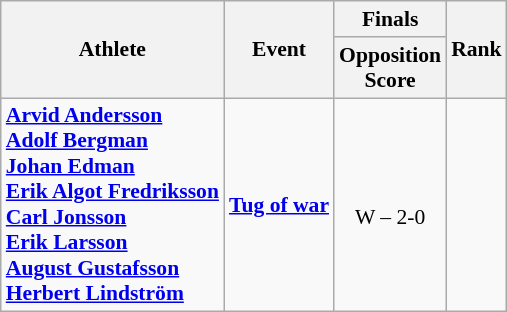<table class=wikitable style="font-size:90%">
<tr>
<th rowspan="2">Athlete</th>
<th rowspan="2">Event</th>
<th>Finals</th>
<th rowspan=2>Rank</th>
</tr>
<tr>
<th>Opposition<br>Score</th>
</tr>
<tr>
<td><strong><a href='#'>Arvid Andersson</a><br><a href='#'>Adolf Bergman</a><br><a href='#'>Johan Edman</a><br><a href='#'>Erik Algot Fredriksson</a><br><a href='#'>Carl Jonsson</a><br><a href='#'>Erik Larsson</a><br><a href='#'>August Gustafsson</a><br><a href='#'>Herbert Lindström</a></strong></td>
<td><strong><a href='#'>Tug of war</a></strong></td>
<td align=center> <br> W – 2-0</td>
<td align=center></td>
</tr>
</table>
